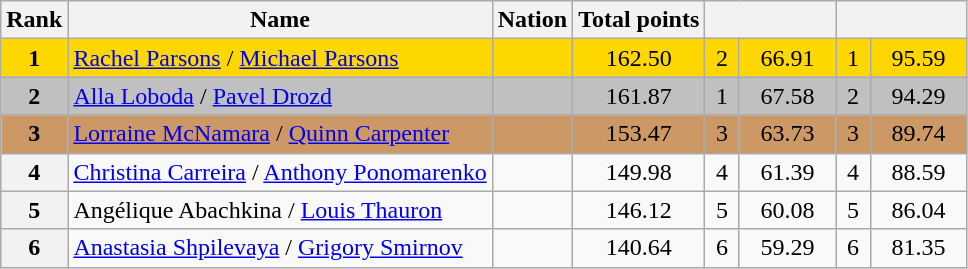<table class="wikitable sortable">
<tr>
<th>Rank</th>
<th>Name</th>
<th>Nation</th>
<th>Total points</th>
<th colspan="2" width="80px"></th>
<th colspan="2" width="80px"></th>
</tr>
<tr bgcolor="gold">
<td align="center"><strong>1</strong></td>
<td><a href='#'>Rachel Parsons</a> / <a href='#'>Michael Parsons</a></td>
<td></td>
<td align="center">162.50</td>
<td align="center">2</td>
<td align="center">66.91</td>
<td align="center">1</td>
<td align="center">95.59</td>
</tr>
<tr bgcolor="silver">
<td align="center"><strong>2</strong></td>
<td><a href='#'>Alla Loboda</a> / <a href='#'>Pavel Drozd</a></td>
<td></td>
<td align="center">161.87</td>
<td align="center">1</td>
<td align="center">67.58</td>
<td align="center">2</td>
<td align="center">94.29</td>
</tr>
<tr bgcolor="cc9966">
<td align="center"><strong>3</strong></td>
<td><a href='#'>Lorraine McNamara</a> / <a href='#'>Quinn Carpenter</a></td>
<td></td>
<td align="center">153.47</td>
<td align="center">3</td>
<td align="center">63.73</td>
<td align="center">3</td>
<td align="center">89.74</td>
</tr>
<tr>
<th>4</th>
<td><a href='#'>Christina Carreira</a> / <a href='#'>Anthony Ponomarenko</a></td>
<td></td>
<td align="center">149.98</td>
<td align="center">4</td>
<td align="center">61.39</td>
<td align="center">4</td>
<td align="center">88.59</td>
</tr>
<tr>
<th>5</th>
<td>Angélique Abachkina / <a href='#'>Louis Thauron</a></td>
<td></td>
<td align="center">146.12</td>
<td align="center">5</td>
<td align="center">60.08</td>
<td align="center">5</td>
<td align="center">86.04</td>
</tr>
<tr>
<th>6</th>
<td><a href='#'>Anastasia Shpilevaya</a> / <a href='#'>Grigory Smirnov</a></td>
<td></td>
<td align="center">140.64</td>
<td align="center">6</td>
<td align="center">59.29</td>
<td align="center">6</td>
<td align="center">81.35</td>
</tr>
</table>
